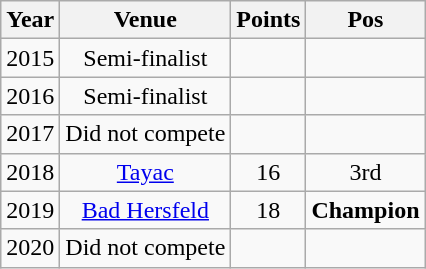<table class="wikitable" style="text-align:center;">
<tr>
<th>Year</th>
<th>Venue</th>
<th>Points</th>
<th>Pos</th>
</tr>
<tr>
<td>2015</td>
<td>Semi-finalist</td>
<td></td>
<td></td>
</tr>
<tr>
<td>2016</td>
<td>Semi-finalist</td>
<td></td>
<td></td>
</tr>
<tr>
<td>2017</td>
<td>Did not compete</td>
<td></td>
<td></td>
</tr>
<tr>
<td>2018</td>
<td> <a href='#'>Tayac</a></td>
<td>16</td>
<td>3rd</td>
</tr>
<tr>
<td>2019</td>
<td> <a href='#'>Bad Hersfeld</a></td>
<td>18</td>
<td><strong>Champion</strong></td>
</tr>
<tr>
<td>2020</td>
<td>Did not compete</td>
<td></td>
<td></td>
</tr>
</table>
